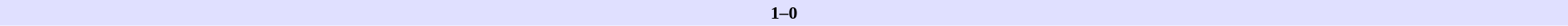<table border=0 cellspacing=0 cellpadding=2 style=font-size:90% width=100%>
<tr bgcolor=#e0e0ff>
<td align=right width=40%></td>
<th>1–0</th>
<td align=left width=40%></td>
</tr>
</table>
